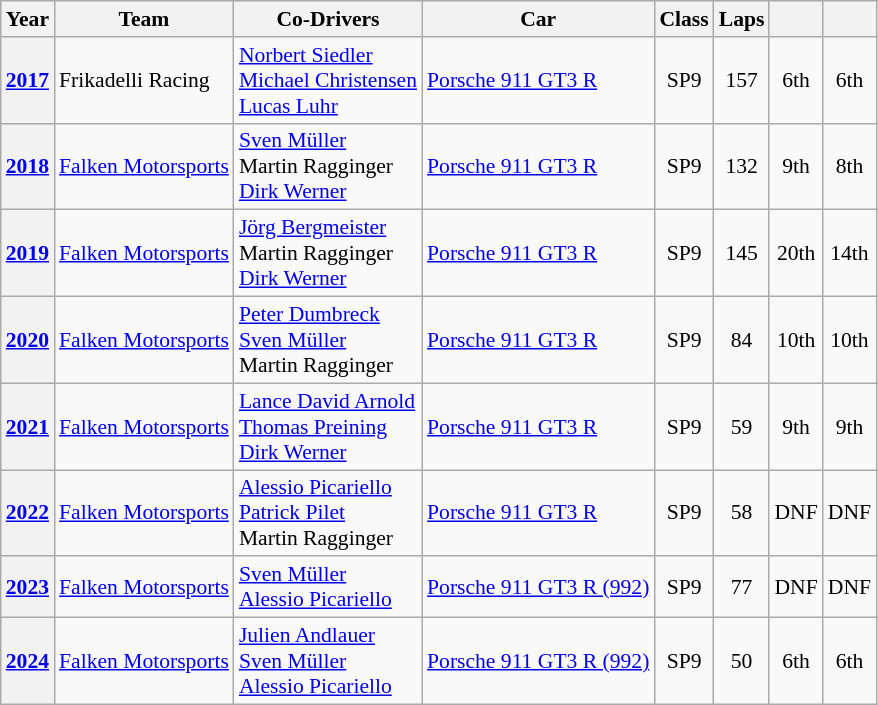<table class="wikitable" style="font-size:90%">
<tr>
<th>Year</th>
<th>Team</th>
<th>Co-Drivers</th>
<th>Car</th>
<th>Class</th>
<th>Laps</th>
<th></th>
<th></th>
</tr>
<tr style="text-align:center;">
<th><a href='#'>2017</a></th>
<td align="left"> Frikadelli Racing</td>
<td align="left"> <a href='#'>Norbert Siedler</a><br> <a href='#'>Michael Christensen</a><br> <a href='#'>Lucas Luhr</a></td>
<td align="left"><a href='#'>Porsche 911 GT3 R</a></td>
<td>SP9</td>
<td>157</td>
<td>6th</td>
<td>6th</td>
</tr>
<tr style="text-align:center;">
<th><a href='#'>2018</a></th>
<td align="left"> <a href='#'>Falken Motorsports</a></td>
<td align="left"> <a href='#'>Sven Müller</a><br> Martin Ragginger<br> <a href='#'>Dirk Werner</a></td>
<td align="left"><a href='#'>Porsche 911 GT3 R</a></td>
<td>SP9</td>
<td>132</td>
<td>9th</td>
<td>8th</td>
</tr>
<tr style="text-align:center;">
<th><a href='#'>2019</a></th>
<td align="left"> <a href='#'>Falken Motorsports</a></td>
<td align="left"> <a href='#'>Jörg Bergmeister</a><br> Martin Ragginger<br> <a href='#'>Dirk Werner</a></td>
<td align="left"><a href='#'>Porsche 911 GT3 R</a></td>
<td>SP9</td>
<td>145</td>
<td>20th</td>
<td>14th</td>
</tr>
<tr style="text-align:center;">
<th><a href='#'>2020</a></th>
<td align="left"> <a href='#'>Falken Motorsports</a></td>
<td align="left"> <a href='#'>Peter Dumbreck</a><br> <a href='#'>Sven Müller</a><br> Martin Ragginger</td>
<td align="left"><a href='#'>Porsche 911 GT3 R</a></td>
<td>SP9</td>
<td>84</td>
<td>10th</td>
<td>10th</td>
</tr>
<tr style="text-align:center;">
<th><a href='#'>2021</a></th>
<td align="left"> <a href='#'>Falken Motorsports</a></td>
<td align="left"> <a href='#'>Lance David Arnold</a><br> <a href='#'>Thomas Preining</a><br> <a href='#'>Dirk Werner</a></td>
<td align="left"><a href='#'>Porsche 911 GT3 R</a></td>
<td>SP9</td>
<td>59</td>
<td>9th</td>
<td>9th</td>
</tr>
<tr style="text-align:center;">
<th><a href='#'>2022</a></th>
<td align="left"> <a href='#'>Falken Motorsports</a></td>
<td align="left"> <a href='#'>Alessio Picariello</a><br> <a href='#'>Patrick Pilet</a><br> Martin Ragginger</td>
<td align="left"><a href='#'>Porsche 911 GT3 R</a></td>
<td>SP9</td>
<td>58</td>
<td>DNF</td>
<td>DNF</td>
</tr>
<tr style="text-align:center;">
<th><a href='#'>2023</a></th>
<td align="left"> <a href='#'>Falken Motorsports</a></td>
<td align="left"> <a href='#'>Sven Müller</a><br> <a href='#'>Alessio Picariello</a></td>
<td align="left"><a href='#'>Porsche 911 GT3 R (992)</a></td>
<td>SP9</td>
<td>77</td>
<td>DNF</td>
<td>DNF</td>
</tr>
<tr style="text-align:center;">
<th><a href='#'>2024</a></th>
<td align="left"> <a href='#'>Falken Motorsports</a></td>
<td align="left"> <a href='#'>Julien Andlauer</a><br> <a href='#'>Sven Müller</a><br> <a href='#'>Alessio Picariello</a></td>
<td align="left"><a href='#'>Porsche 911 GT3 R (992)</a></td>
<td>SP9</td>
<td>50</td>
<td>6th</td>
<td>6th</td>
</tr>
</table>
